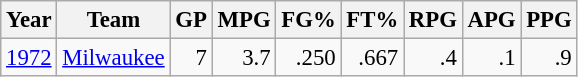<table class="wikitable sortable" style="font-size:95%; text-align:right;">
<tr>
<th>Year</th>
<th>Team</th>
<th>GP</th>
<th>MPG</th>
<th>FG%</th>
<th>FT%</th>
<th>RPG</th>
<th>APG</th>
<th>PPG</th>
</tr>
<tr>
<td style="text-align:left;"><a href='#'>1972</a></td>
<td style="text-align:left;"><a href='#'>Milwaukee</a></td>
<td>7</td>
<td>3.7</td>
<td>.250</td>
<td>.667</td>
<td>.4</td>
<td>.1</td>
<td>.9</td>
</tr>
</table>
